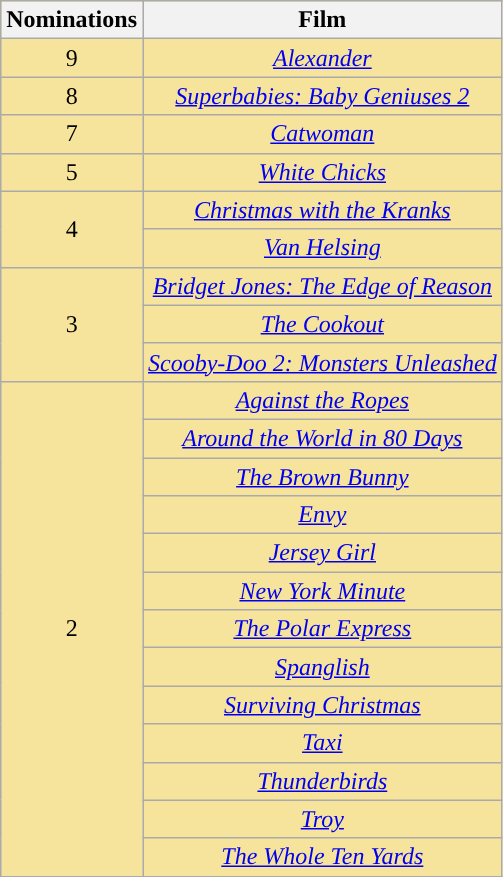<table class="wikitable sortable" rowspan=2 style="text-align: center; background: #f6e39c">
<tr>
<th scope="col" width="55">Nominations</th>
<th scope="col" align="center">Film</th>
</tr>
<tr>
<td>9</td>
<td><em><a href='#'>Alexander</a></em></td>
</tr>
<tr>
<td>8</td>
<td><em><a href='#'>Superbabies: Baby Geniuses 2</a></em></td>
</tr>
<tr>
<td>7</td>
<td><em><a href='#'>Catwoman</a></em></td>
</tr>
<tr>
<td>5</td>
<td><em><a href='#'>White Chicks</a></em></td>
</tr>
<tr>
<td rowspan="2" style="text-align:center">4</td>
<td><em><a href='#'>Christmas with the Kranks</a></em></td>
</tr>
<tr>
<td><em><a href='#'>Van Helsing</a></em></td>
</tr>
<tr>
<td rowspan="3" style="text-align:center">3</td>
<td><em><a href='#'>Bridget Jones: The Edge of Reason</a></em></td>
</tr>
<tr>
<td><em><a href='#'>The Cookout</a></em></td>
</tr>
<tr>
<td><em><a href='#'>Scooby-Doo 2: Monsters Unleashed</a></em></td>
</tr>
<tr>
<td rowspan="13" style="text-align:center">2</td>
<td><em><a href='#'>Against the Ropes</a></em></td>
</tr>
<tr>
<td><em><a href='#'>Around the World in 80 Days</a></em></td>
</tr>
<tr>
<td><em><a href='#'>The Brown Bunny</a></em></td>
</tr>
<tr>
<td><em><a href='#'>Envy</a></em></td>
</tr>
<tr>
<td><em><a href='#'>Jersey Girl</a></em></td>
</tr>
<tr>
<td><em><a href='#'>New York Minute</a></em></td>
</tr>
<tr>
<td><em><a href='#'>The Polar Express</a></em></td>
</tr>
<tr>
<td><em><a href='#'>Spanglish</a></em></td>
</tr>
<tr>
<td><em><a href='#'>Surviving Christmas</a></em></td>
</tr>
<tr>
<td><em><a href='#'>Taxi</a></em></td>
</tr>
<tr>
<td><em><a href='#'>Thunderbirds</a></em></td>
</tr>
<tr>
<td><em><a href='#'>Troy</a></em></td>
</tr>
<tr>
<td><em><a href='#'>The Whole Ten Yards</a></em></td>
</tr>
<tr>
</tr>
</table>
